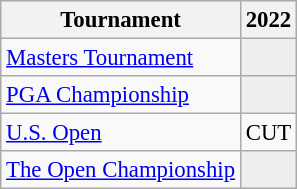<table class="wikitable" style="font-size:95%;text-align:center;">
<tr>
<th>Tournament</th>
<th>2022</th>
</tr>
<tr>
<td align=left><a href='#'>Masters Tournament</a></td>
<td style="background:#eeeeee;"></td>
</tr>
<tr>
<td align=left><a href='#'>PGA Championship</a></td>
<td style="background:#eeeeee;"></td>
</tr>
<tr>
<td align=left><a href='#'>U.S. Open</a></td>
<td>CUT</td>
</tr>
<tr>
<td align=left><a href='#'>The Open Championship</a></td>
<td style="background:#eeeeee;"></td>
</tr>
</table>
